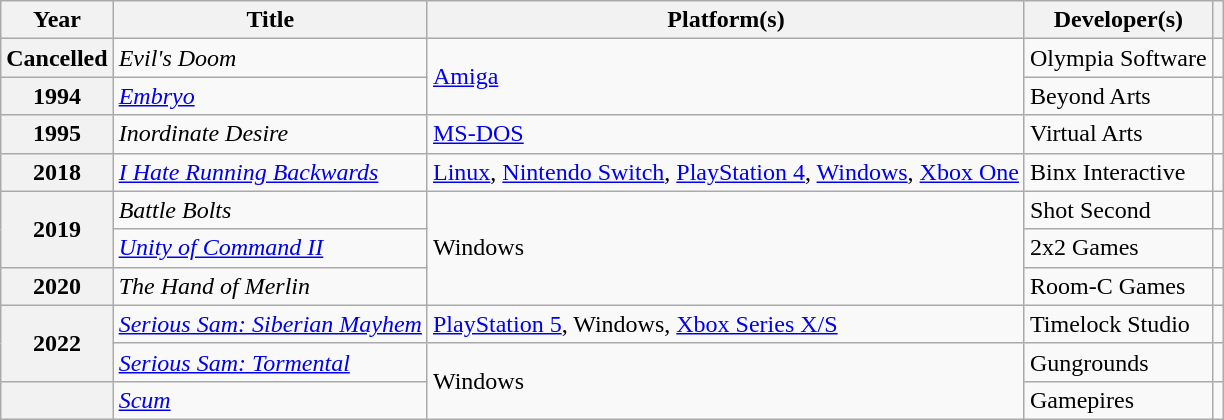<table class="wikitable sortable plainrowheaders">
<tr>
<th scope="col">Year</th>
<th scope="col">Title</th>
<th scope="col">Platform(s)</th>
<th scope="col">Developer(s)</th>
<th scope="col" class="unsortable"></th>
</tr>
<tr>
<th scope="row">Cancelled</th>
<td><em>Evil's Doom</em></td>
<td rowspan="2"><a href='#'>Amiga</a></td>
<td>Olympia Software</td>
<td></td>
</tr>
<tr>
<th scope="row">1994</th>
<td><em><a href='#'>Embryo</a></em></td>
<td>Beyond Arts</td>
<td></td>
</tr>
<tr>
<th scope="row">1995</th>
<td><em>Inordinate Desire</em></td>
<td><a href='#'>MS-DOS</a></td>
<td>Virtual Arts</td>
<td></td>
</tr>
<tr>
<th scope="row">2018</th>
<td><em><a href='#'>I Hate Running Backwards</a></em></td>
<td><a href='#'>Linux</a>, <a href='#'>Nintendo Switch</a>, <a href='#'>PlayStation 4</a>, <a href='#'>Windows</a>, <a href='#'>Xbox One</a></td>
<td>Binx Interactive</td>
<td></td>
</tr>
<tr>
<th scope="row" rowspan="2">2019</th>
<td><em>Battle Bolts</em></td>
<td rowspan="3">Windows</td>
<td>Shot Second</td>
<td></td>
</tr>
<tr>
<td><em><a href='#'>Unity of Command II</a></em></td>
<td>2x2 Games</td>
<td></td>
</tr>
<tr>
<th scope="row">2020</th>
<td><em>The Hand of Merlin</em></td>
<td>Room-C Games</td>
<td></td>
</tr>
<tr>
<th scope="row" rowspan="2">2022</th>
<td><em><a href='#'>Serious Sam: Siberian Mayhem</a></em></td>
<td><a href='#'>PlayStation 5</a>, Windows, <a href='#'>Xbox Series X/S</a></td>
<td>Timelock Studio</td>
<td></td>
</tr>
<tr>
<td><em><a href='#'>Serious Sam: Tormental</a></em></td>
<td rowspan="2">Windows</td>
<td>Gungrounds</td>
<td></td>
</tr>
<tr>
<th scope="row"></th>
<td><em><a href='#'>Scum</a></em></td>
<td>Gamepires</td>
<td></td>
</tr>
</table>
